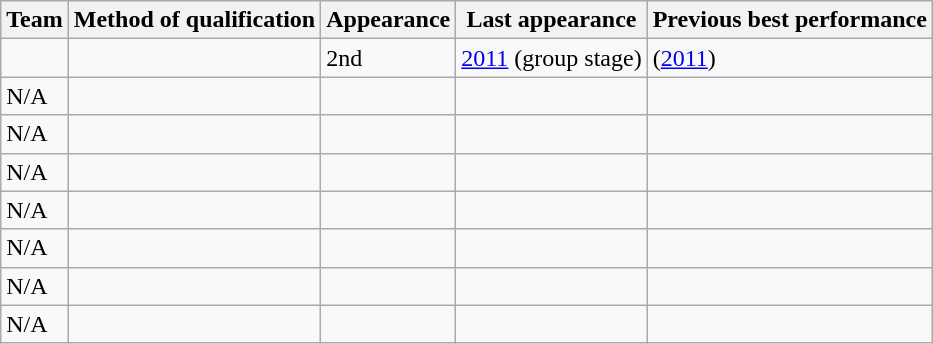<table class="wikitable sortable">
<tr>
<th>Team</th>
<th>Method of qualification</th>
<th data-sort-type="number">Appearance</th>
<th>Last appearance</th>
<th>Previous best performance</th>
</tr>
<tr>
<td></td>
<td></td>
<td>2nd</td>
<td><a href='#'>2011</a> (group stage)</td>
<td> (<a href='#'>2011</a>)</td>
</tr>
<tr>
<td>N/A</td>
<td></td>
<td></td>
<td></td>
<td></td>
</tr>
<tr>
<td>N/A</td>
<td></td>
<td></td>
<td></td>
<td></td>
</tr>
<tr>
<td>N/A</td>
<td></td>
<td></td>
<td></td>
<td></td>
</tr>
<tr>
<td>N/A</td>
<td></td>
<td></td>
<td></td>
<td></td>
</tr>
<tr>
<td>N/A</td>
<td></td>
<td></td>
<td></td>
<td></td>
</tr>
<tr>
<td>N/A</td>
<td></td>
<td></td>
<td></td>
<td></td>
</tr>
<tr>
<td>N/A</td>
<td></td>
<td></td>
<td></td>
<td></td>
</tr>
</table>
